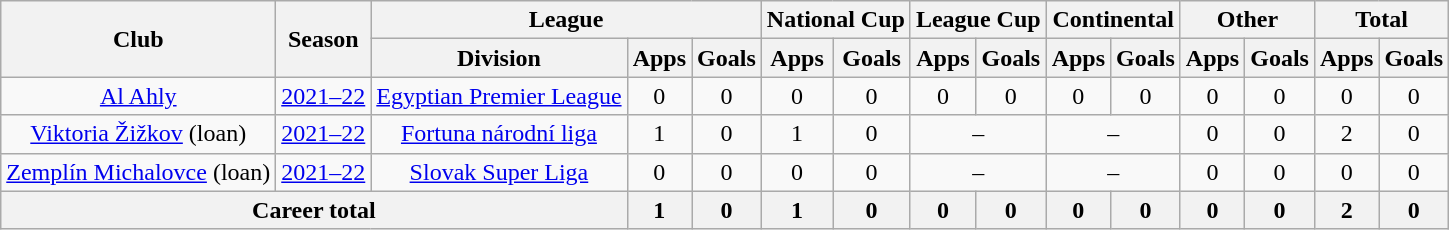<table class="wikitable" style="text-align: center">
<tr>
<th rowspan="2">Club</th>
<th rowspan="2">Season</th>
<th colspan="3">League</th>
<th colspan="2">National Cup</th>
<th colspan="2">League Cup</th>
<th colspan="2">Continental</th>
<th colspan="2">Other</th>
<th colspan="2">Total</th>
</tr>
<tr>
<th>Division</th>
<th>Apps</th>
<th>Goals</th>
<th>Apps</th>
<th>Goals</th>
<th>Apps</th>
<th>Goals</th>
<th>Apps</th>
<th>Goals</th>
<th>Apps</th>
<th>Goals</th>
<th>Apps</th>
<th>Goals</th>
</tr>
<tr>
<td><a href='#'>Al Ahly</a></td>
<td><a href='#'>2021–22</a></td>
<td><a href='#'>Egyptian Premier League</a></td>
<td>0</td>
<td>0</td>
<td>0</td>
<td>0</td>
<td>0</td>
<td>0</td>
<td>0</td>
<td>0</td>
<td>0</td>
<td>0</td>
<td>0</td>
<td>0</td>
</tr>
<tr>
<td><a href='#'>Viktoria Žižkov</a> (loan)</td>
<td><a href='#'>2021–22</a></td>
<td><a href='#'>Fortuna národní liga</a></td>
<td>1</td>
<td>0</td>
<td>1</td>
<td>0</td>
<td colspan="2">–</td>
<td colspan="2">–</td>
<td>0</td>
<td>0</td>
<td>2</td>
<td>0</td>
</tr>
<tr>
<td><a href='#'>Zemplín Michalovce</a> (loan)</td>
<td><a href='#'>2021–22</a></td>
<td><a href='#'>Slovak Super Liga</a></td>
<td>0</td>
<td>0</td>
<td>0</td>
<td>0</td>
<td colspan="2">–</td>
<td colspan="2">–</td>
<td>0</td>
<td>0</td>
<td>0</td>
<td>0</td>
</tr>
<tr>
<th colspan=3>Career total</th>
<th>1</th>
<th>0</th>
<th>1</th>
<th>0</th>
<th>0</th>
<th>0</th>
<th>0</th>
<th>0</th>
<th>0</th>
<th>0</th>
<th>2</th>
<th>0</th>
</tr>
</table>
